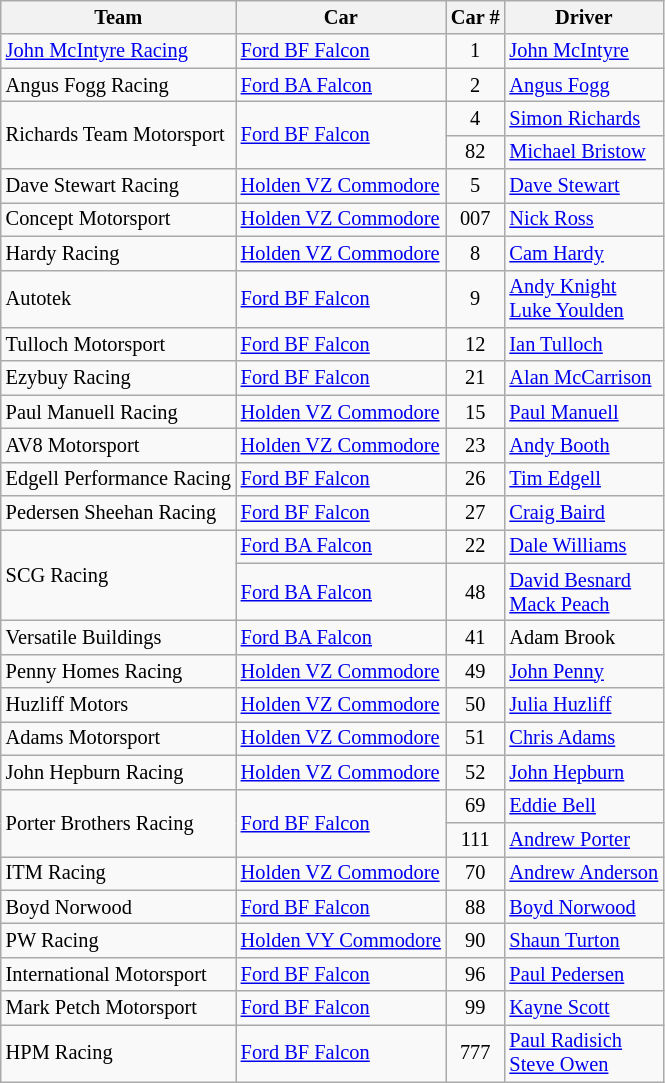<table class="wikitable" style="font-size: 85%;">
<tr>
<th>Team</th>
<th>Car</th>
<th>Car #</th>
<th>Driver</th>
</tr>
<tr>
<td><a href='#'>John McIntyre Racing</a></td>
<td><a href='#'>Ford BF Falcon</a></td>
<td align="center">1</td>
<td> <a href='#'>John McIntyre</a></td>
</tr>
<tr>
<td>Angus Fogg Racing</td>
<td><a href='#'>Ford BA Falcon</a></td>
<td align="center">2</td>
<td> <a href='#'>Angus Fogg</a></td>
</tr>
<tr>
<td rowspan=2>Richards Team Motorsport</td>
<td rowspan=2><a href='#'>Ford BF Falcon</a></td>
<td align="center">4</td>
<td> <a href='#'>Simon Richards</a></td>
</tr>
<tr>
<td align="center">82</td>
<td> <a href='#'>Michael Bristow</a></td>
</tr>
<tr>
<td>Dave Stewart Racing</td>
<td><a href='#'>Holden VZ Commodore</a></td>
<td align="center">5</td>
<td> <a href='#'>Dave Stewart</a></td>
</tr>
<tr>
<td>Concept Motorsport</td>
<td><a href='#'>Holden VZ Commodore</a></td>
<td align="center">007</td>
<td> <a href='#'>Nick Ross</a></td>
</tr>
<tr>
<td>Hardy Racing</td>
<td><a href='#'>Holden VZ Commodore</a></td>
<td align="center">8</td>
<td> <a href='#'>Cam Hardy</a></td>
</tr>
<tr>
<td>Autotek</td>
<td><a href='#'>Ford BF Falcon</a></td>
<td align="center">9</td>
<td> <a href='#'>Andy Knight</a><br>  <a href='#'>Luke Youlden</a></td>
</tr>
<tr>
<td>Tulloch Motorsport</td>
<td><a href='#'>Ford BF Falcon</a></td>
<td align="center">12</td>
<td> <a href='#'>Ian Tulloch</a></td>
</tr>
<tr>
<td>Ezybuy Racing</td>
<td><a href='#'>Ford BF Falcon</a></td>
<td align="center">21</td>
<td> <a href='#'>Alan McCarrison</a></td>
</tr>
<tr>
<td>Paul Manuell Racing</td>
<td><a href='#'>Holden VZ Commodore</a></td>
<td align="center">15</td>
<td> <a href='#'>Paul Manuell</a></td>
</tr>
<tr>
<td>AV8 Motorsport</td>
<td><a href='#'>Holden VZ Commodore</a></td>
<td align="center">23</td>
<td> <a href='#'>Andy Booth</a></td>
</tr>
<tr>
<td>Edgell Performance Racing</td>
<td><a href='#'>Ford BF Falcon</a></td>
<td align="center">26</td>
<td> <a href='#'>Tim Edgell</a></td>
</tr>
<tr>
<td>Pedersen Sheehan Racing</td>
<td><a href='#'>Ford BF Falcon</a></td>
<td align="center">27</td>
<td> <a href='#'>Craig Baird</a></td>
</tr>
<tr>
<td rowspan=2>SCG Racing</td>
<td><a href='#'>Ford BA Falcon</a></td>
<td align="center">22</td>
<td> <a href='#'>Dale Williams</a></td>
</tr>
<tr>
<td><a href='#'>Ford BA Falcon</a></td>
<td align="center">48</td>
<td> <a href='#'>David Besnard</a><br>  <a href='#'>Mack Peach</a></td>
</tr>
<tr>
<td>Versatile Buildings</td>
<td><a href='#'>Ford BA Falcon</a></td>
<td align="center">41</td>
<td> Adam Brook</td>
</tr>
<tr>
<td>Penny Homes Racing</td>
<td><a href='#'>Holden VZ Commodore</a></td>
<td align="center">49</td>
<td> <a href='#'>John Penny</a></td>
</tr>
<tr>
<td>Huzliff Motors</td>
<td><a href='#'>Holden VZ Commodore</a></td>
<td align="center">50</td>
<td> <a href='#'>Julia Huzliff</a></td>
</tr>
<tr>
<td>Adams Motorsport</td>
<td><a href='#'>Holden VZ Commodore</a></td>
<td align="center">51</td>
<td> <a href='#'>Chris Adams</a></td>
</tr>
<tr>
<td>John Hepburn Racing</td>
<td><a href='#'>Holden VZ Commodore</a></td>
<td align="center">52</td>
<td> <a href='#'>John Hepburn</a></td>
</tr>
<tr>
<td rowspan=2>Porter Brothers Racing</td>
<td rowspan=2><a href='#'>Ford BF Falcon</a></td>
<td align="center">69</td>
<td> <a href='#'>Eddie Bell</a></td>
</tr>
<tr>
<td align="center">111</td>
<td> <a href='#'>Andrew Porter</a></td>
</tr>
<tr>
<td>ITM Racing</td>
<td><a href='#'>Holden VZ Commodore</a></td>
<td align="center">70</td>
<td> <a href='#'>Andrew Anderson</a></td>
</tr>
<tr>
<td>Boyd Norwood</td>
<td><a href='#'>Ford BF Falcon</a></td>
<td align="center">88</td>
<td> <a href='#'>Boyd Norwood</a></td>
</tr>
<tr>
<td>PW Racing</td>
<td><a href='#'>Holden VY Commodore</a></td>
<td align="center">90</td>
<td> <a href='#'>Shaun Turton</a></td>
</tr>
<tr>
<td>International Motorsport</td>
<td><a href='#'>Ford BF Falcon</a></td>
<td align="center">96</td>
<td> <a href='#'>Paul Pedersen</a></td>
</tr>
<tr>
<td>Mark Petch Motorsport</td>
<td><a href='#'>Ford BF Falcon</a></td>
<td align="center">99</td>
<td> <a href='#'>Kayne Scott</a></td>
</tr>
<tr>
<td>HPM Racing</td>
<td><a href='#'>Ford BF Falcon</a></td>
<td align="center">777</td>
<td> <a href='#'>Paul Radisich</a><br>  <a href='#'>Steve Owen</a></td>
</tr>
</table>
